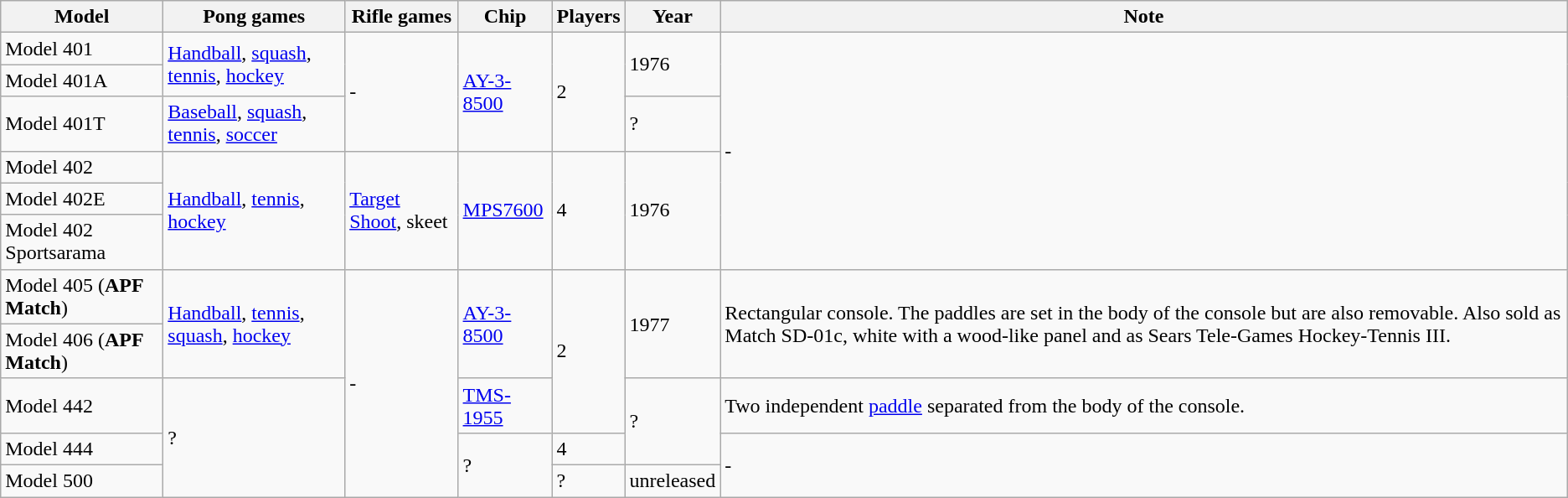<table class="wikitable">
<tr>
<th>Model</th>
<th>Pong games</th>
<th>Rifle games</th>
<th>Chip</th>
<th>Players</th>
<th>Year</th>
<th>Note</th>
</tr>
<tr ---->
<td>Model 401</td>
<td rowspan="2"><a href='#'>Handball</a>, <a href='#'>squash</a>, <a href='#'>tennis</a>, <a href='#'>hockey</a></td>
<td rowspan="3">-</td>
<td rowspan="3"><a href='#'>AY-3-8500</a></td>
<td rowspan="3">2</td>
<td rowspan="2">1976</td>
<td rowspan="6">-</td>
</tr>
<tr ---->
<td>Model 401A</td>
</tr>
<tr ---->
<td>Model 401T</td>
<td><a href='#'>Baseball</a>, <a href='#'>squash</a>, <a href='#'>tennis</a>, <a href='#'>soccer</a></td>
<td>?</td>
</tr>
<tr ---->
<td>Model 402</td>
<td rowspan="3"><a href='#'>Handball</a>, <a href='#'>tennis</a>, <a href='#'>hockey</a></td>
<td rowspan="3"><a href='#'>Target Shoot</a>, skeet</td>
<td rowspan="3"><a href='#'>MPS7600</a></td>
<td rowspan="3">4</td>
<td rowspan="3">1976</td>
</tr>
<tr>
<td>Model 402E</td>
</tr>
<tr ---->
<td>Model 402 Sportsarama</td>
</tr>
<tr ---->
<td>Model 405 (<strong>APF Match</strong>)</td>
<td rowspan="2"><a href='#'>Handball</a>, <a href='#'>tennis</a>, <a href='#'>squash</a>, <a href='#'>hockey</a></td>
<td rowspan="5">-</td>
<td rowspan="2"><a href='#'>AY-3-8500</a></td>
<td rowspan="3">2</td>
<td rowspan="2">1977</td>
<td rowspan="2">Rectangular console. The paddles are set in the body of the console but are also removable. Also sold as Match SD-01c, white with a wood-like panel and as Sears Tele-Games Hockey-Tennis III.</td>
</tr>
<tr ---->
<td>Model 406 (<strong>APF Match</strong>)</td>
</tr>
<tr ---->
<td>Model 442</td>
<td rowspan="3">?</td>
<td><a href='#'>TMS-1955</a></td>
<td rowspan="2">?</td>
<td>Two independent <a href='#'>paddle</a> separated from the body of the console.</td>
</tr>
<tr ---->
<td>Model 444</td>
<td rowspan="2">?</td>
<td>4</td>
<td rowspan="2">-</td>
</tr>
<tr ---->
<td>Model 500</td>
<td>?</td>
<td>unreleased</td>
</tr>
</table>
